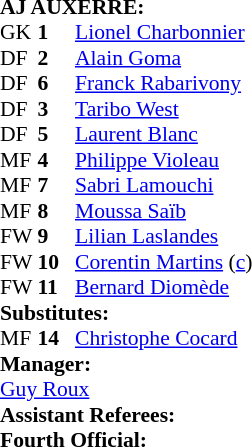<table style=font-size:90% cellspacing=0 cellpadding=0>
<tr>
<td colspan=4><strong>AJ AUXERRE:</strong></td>
</tr>
<tr>
<th width=25></th>
<th width=25></th>
</tr>
<tr>
<td>GK</td>
<td><strong>1</strong></td>
<td> <a href='#'>Lionel Charbonnier</a></td>
</tr>
<tr>
<td>DF</td>
<td><strong>2</strong></td>
<td> <a href='#'>Alain Goma</a></td>
</tr>
<tr>
<td>DF</td>
<td><strong>6</strong></td>
<td> <a href='#'>Franck Rabarivony</a></td>
</tr>
<tr>
<td>DF</td>
<td><strong>3</strong></td>
<td> <a href='#'>Taribo West</a></td>
</tr>
<tr>
<td>DF</td>
<td><strong>5</strong></td>
<td> <a href='#'>Laurent Blanc</a></td>
</tr>
<tr>
<td>MF</td>
<td><strong>4</strong></td>
<td> <a href='#'>Philippe Violeau</a></td>
</tr>
<tr>
<td>MF</td>
<td><strong>7</strong></td>
<td> <a href='#'>Sabri Lamouchi</a></td>
</tr>
<tr>
<td>MF</td>
<td><strong>8</strong></td>
<td> <a href='#'>Moussa Saïb</a></td>
<td></td>
<td></td>
</tr>
<tr>
<td>FW</td>
<td><strong>9</strong></td>
<td> <a href='#'>Lilian Laslandes</a></td>
</tr>
<tr>
<td>FW</td>
<td><strong>10</strong></td>
<td> <a href='#'>Corentin Martins</a> (<a href='#'>c</a>)</td>
</tr>
<tr>
<td>FW</td>
<td><strong>11</strong></td>
<td> <a href='#'>Bernard Diomède</a></td>
</tr>
<tr>
<td colspan=3><strong>Substitutes:</strong></td>
</tr>
<tr>
<td>MF</td>
<td><strong>14</strong></td>
<td> <a href='#'>Christophe Cocard</a></td>
<td></td>
<td></td>
</tr>
<tr>
<td colspan=3><strong>Manager:</strong></td>
</tr>
<tr>
<td colspan=4> <a href='#'>Guy Roux</a><br><strong>Assistant Referees:</strong><br>
<strong>Fourth Official:</strong><br></td>
</tr>
</table>
